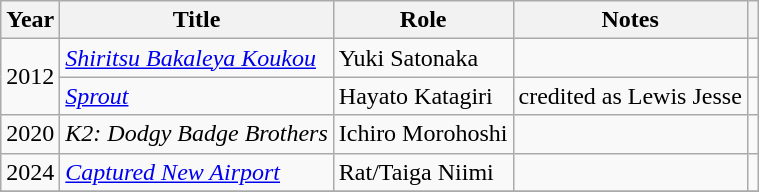<table class="wikitable sortable">
<tr>
<th>Year</th>
<th>Title</th>
<th>Role</th>
<th class="unsortable">Notes</th>
<th class="unsortable"></th>
</tr>
<tr>
<td rowspan="2">2012</td>
<td><em><a href='#'>Shiritsu Bakaleya Koukou</a></em></td>
<td>Yuki Satonaka</td>
<td></td>
<td></td>
</tr>
<tr>
<td><em><a href='#'>Sprout</a></em></td>
<td>Hayato Katagiri</td>
<td>credited as Lewis Jesse</td>
<td></td>
</tr>
<tr>
<td>2020</td>
<td><em>K2: Dodgy Badge Brothers</em></td>
<td>Ichiro Morohoshi</td>
<td></td>
<td></td>
</tr>
<tr>
<td>2024</td>
<td><em><a href='#'>Captured New Airport</a></em></td>
<td>Rat/Taiga Niimi</td>
<td></td>
<td></td>
</tr>
<tr>
</tr>
</table>
